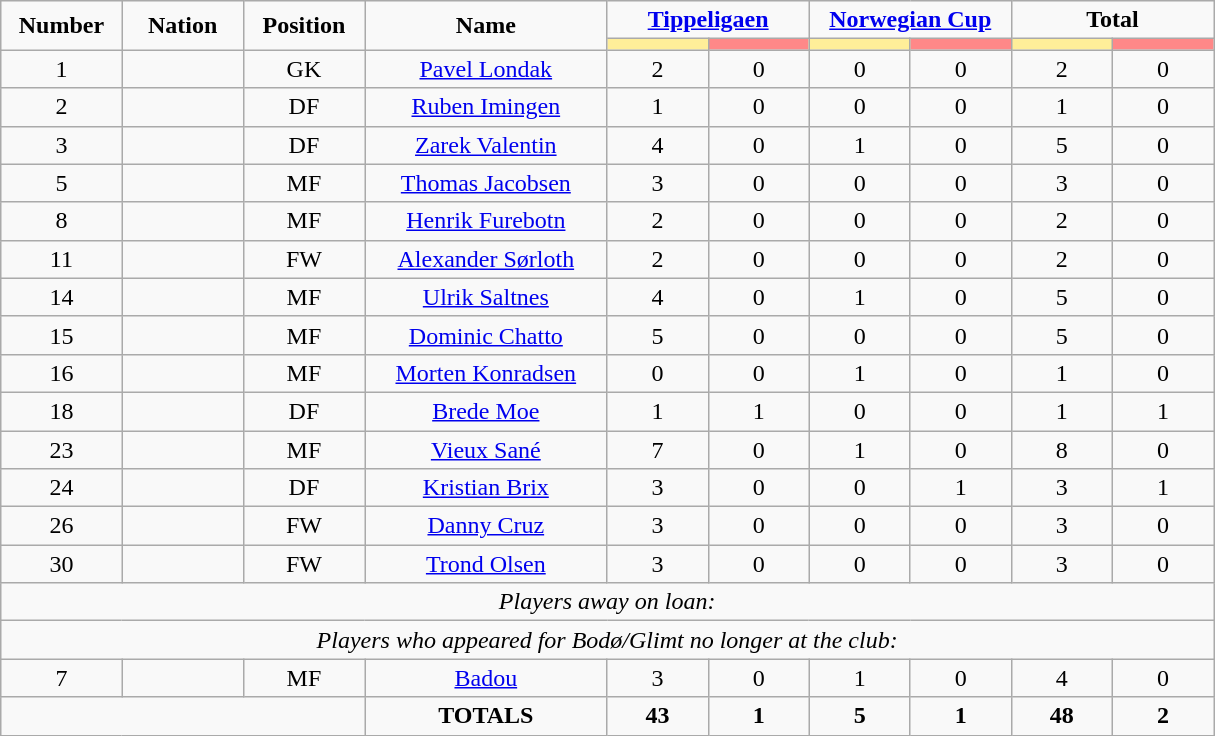<table class="wikitable" style="font-size: 100%; text-align: center;">
<tr>
<td rowspan="2" width="10%" align="center"><strong>Number</strong></td>
<td rowspan="2" width="10%" align="center"><strong>Nation</strong></td>
<td rowspan="2" width="10%" align="center"><strong>Position</strong></td>
<td rowspan="2" width="20%" align="center"><strong>Name</strong></td>
<td colspan="2" align="center"><strong><a href='#'>Tippeligaen</a></strong></td>
<td colspan="2" align="center"><strong><a href='#'>Norwegian Cup</a></strong></td>
<td colspan="2" align="center"><strong>Total</strong></td>
</tr>
<tr>
<th width=60 style="background: #FFEE99"></th>
<th width=60 style="background: #FF8888"></th>
<th width=60 style="background: #FFEE99"></th>
<th width=60 style="background: #FF8888"></th>
<th width=60 style="background: #FFEE99"></th>
<th width=60 style="background: #FF8888"></th>
</tr>
<tr>
<td>1</td>
<td></td>
<td>GK</td>
<td><a href='#'>Pavel Londak</a></td>
<td>2</td>
<td>0</td>
<td>0</td>
<td>0</td>
<td>2</td>
<td>0</td>
</tr>
<tr>
<td>2</td>
<td></td>
<td>DF</td>
<td><a href='#'>Ruben Imingen</a></td>
<td>1</td>
<td>0</td>
<td>0</td>
<td>0</td>
<td>1</td>
<td>0</td>
</tr>
<tr>
<td>3</td>
<td></td>
<td>DF</td>
<td><a href='#'>Zarek Valentin</a></td>
<td>4</td>
<td>0</td>
<td>1</td>
<td>0</td>
<td>5</td>
<td>0</td>
</tr>
<tr>
<td>5</td>
<td></td>
<td>MF</td>
<td><a href='#'>Thomas Jacobsen</a></td>
<td>3</td>
<td>0</td>
<td>0</td>
<td>0</td>
<td>3</td>
<td>0</td>
</tr>
<tr>
<td>8</td>
<td></td>
<td>MF</td>
<td><a href='#'>Henrik Furebotn</a></td>
<td>2</td>
<td>0</td>
<td>0</td>
<td>0</td>
<td>2</td>
<td>0</td>
</tr>
<tr>
<td>11</td>
<td></td>
<td>FW</td>
<td><a href='#'>Alexander Sørloth</a></td>
<td>2</td>
<td>0</td>
<td>0</td>
<td>0</td>
<td>2</td>
<td>0</td>
</tr>
<tr>
<td>14</td>
<td></td>
<td>MF</td>
<td><a href='#'>Ulrik Saltnes</a></td>
<td>4</td>
<td>0</td>
<td>1</td>
<td>0</td>
<td>5</td>
<td>0</td>
</tr>
<tr>
<td>15</td>
<td></td>
<td>MF</td>
<td><a href='#'>Dominic Chatto</a></td>
<td>5</td>
<td>0</td>
<td>0</td>
<td>0</td>
<td>5</td>
<td>0</td>
</tr>
<tr>
<td>16</td>
<td></td>
<td>MF</td>
<td><a href='#'>Morten Konradsen</a></td>
<td>0</td>
<td>0</td>
<td>1</td>
<td>0</td>
<td>1</td>
<td>0</td>
</tr>
<tr>
<td>18</td>
<td></td>
<td>DF</td>
<td><a href='#'>Brede Moe</a></td>
<td>1</td>
<td>1</td>
<td>0</td>
<td>0</td>
<td>1</td>
<td>1</td>
</tr>
<tr>
<td>23</td>
<td></td>
<td>MF</td>
<td><a href='#'>Vieux Sané</a></td>
<td>7</td>
<td>0</td>
<td>1</td>
<td>0</td>
<td>8</td>
<td>0</td>
</tr>
<tr>
<td>24</td>
<td></td>
<td>DF</td>
<td><a href='#'>Kristian Brix</a></td>
<td>3</td>
<td>0</td>
<td>0</td>
<td>1</td>
<td>3</td>
<td>1</td>
</tr>
<tr>
<td>26</td>
<td></td>
<td>FW</td>
<td><a href='#'>Danny Cruz</a></td>
<td>3</td>
<td>0</td>
<td>0</td>
<td>0</td>
<td>3</td>
<td>0</td>
</tr>
<tr>
<td>30</td>
<td></td>
<td>FW</td>
<td><a href='#'>Trond Olsen</a></td>
<td>3</td>
<td>0</td>
<td>0</td>
<td>0</td>
<td>3</td>
<td>0</td>
</tr>
<tr>
<td colspan="14"><em>Players away on loan:</em></td>
</tr>
<tr>
<td colspan="14"><em>Players who appeared for Bodø/Glimt no longer at the club:</em></td>
</tr>
<tr>
<td>7</td>
<td></td>
<td>MF</td>
<td><a href='#'>Badou</a></td>
<td>3</td>
<td>0</td>
<td>1</td>
<td>0</td>
<td>4</td>
<td>0</td>
</tr>
<tr>
<td colspan="3"></td>
<td><strong>TOTALS</strong></td>
<td><strong>43</strong></td>
<td><strong>1</strong></td>
<td><strong>5</strong></td>
<td><strong>1</strong></td>
<td><strong>48</strong></td>
<td><strong>2</strong></td>
</tr>
</table>
